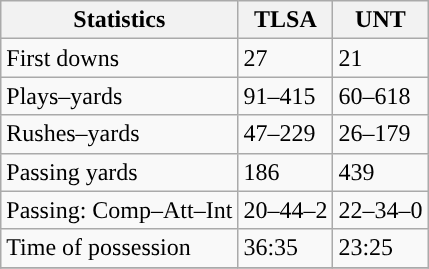<table class="wikitable" style="float: left;">
<tr>
<th>Statistics</th>
<th>TLSA</th>
<th>UNT</th>
</tr>
<tr>
<td>First downs</td>
<td>27</td>
<td>21</td>
</tr>
<tr>
<td>Plays–yards</td>
<td>91–415</td>
<td>60–618</td>
</tr>
<tr>
<td>Rushes–yards</td>
<td>47–229</td>
<td>26–179</td>
</tr>
<tr>
<td>Passing yards</td>
<td>186</td>
<td>439</td>
</tr>
<tr>
<td>Passing: Comp–Att–Int</td>
<td>20–44–2</td>
<td>22–34–0</td>
</tr>
<tr>
<td>Time of possession</td>
<td>36:35</td>
<td>23:25</td>
</tr>
<tr>
</tr>
</table>
